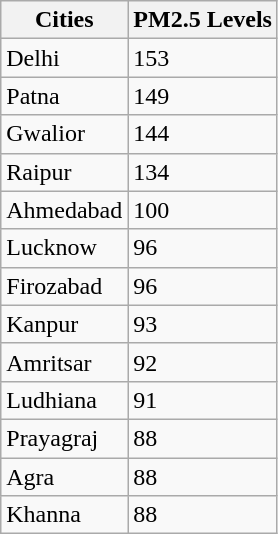<table class="wikitable">
<tr>
<th>Cities</th>
<th>PM2.5 Levels</th>
</tr>
<tr>
<td>Delhi</td>
<td>153</td>
</tr>
<tr>
<td>Patna</td>
<td>149</td>
</tr>
<tr>
<td>Gwalior</td>
<td>144</td>
</tr>
<tr>
<td>Raipur</td>
<td>134</td>
</tr>
<tr>
<td>Ahmedabad</td>
<td>100</td>
</tr>
<tr>
<td>Lucknow</td>
<td>96</td>
</tr>
<tr>
<td>Firozabad</td>
<td>96</td>
</tr>
<tr>
<td>Kanpur</td>
<td>93</td>
</tr>
<tr>
<td>Amritsar</td>
<td>92</td>
</tr>
<tr>
<td>Ludhiana</td>
<td>91</td>
</tr>
<tr>
<td>Prayagraj</td>
<td>88</td>
</tr>
<tr>
<td>Agra</td>
<td>88</td>
</tr>
<tr>
<td>Khanna</td>
<td>88</td>
</tr>
</table>
